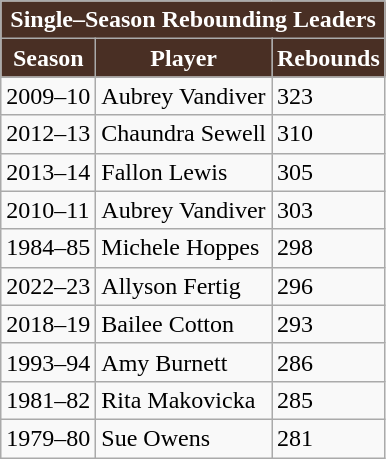<table class="wikitable" style="float:left; margin-right:1em">
<tr>
<th style="background:#492f24; color:white;" colspan=6>Single–Season Rebounding Leaders</th>
</tr>
<tr>
<th style="background:#492f24; color:white">Season</th>
<th style="background:#492f24; color:white">Player</th>
<th style="background:#492f24; color:white">Rebounds</th>
</tr>
<tr>
<td>2009–10</td>
<td>Aubrey Vandiver</td>
<td>323</td>
</tr>
<tr>
<td>2012–13</td>
<td>Chaundra Sewell</td>
<td>310</td>
</tr>
<tr>
<td>2013–14</td>
<td>Fallon Lewis</td>
<td>305</td>
</tr>
<tr>
<td>2010–11</td>
<td>Aubrey Vandiver</td>
<td>303</td>
</tr>
<tr>
<td>1984–85</td>
<td>Michele Hoppes</td>
<td>298</td>
</tr>
<tr>
<td>2022–23</td>
<td>Allyson Fertig</td>
<td>296</td>
</tr>
<tr>
<td>2018–19</td>
<td>Bailee Cotton</td>
<td>293</td>
</tr>
<tr>
<td>1993–94</td>
<td>Amy Burnett</td>
<td>286</td>
</tr>
<tr>
<td>1981–82</td>
<td>Rita Makovicka</td>
<td>285</td>
</tr>
<tr>
<td>1979–80</td>
<td>Sue Owens</td>
<td>281</td>
</tr>
</table>
